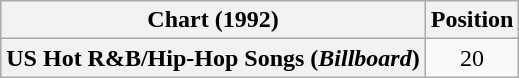<table class="wikitable plainrowheaders" style="text-align:center">
<tr>
<th scope="col">Chart (1992)</th>
<th scope="col">Position</th>
</tr>
<tr>
<th scope="row">US Hot R&B/Hip-Hop Songs (<em>Billboard</em>)</th>
<td>20</td>
</tr>
</table>
